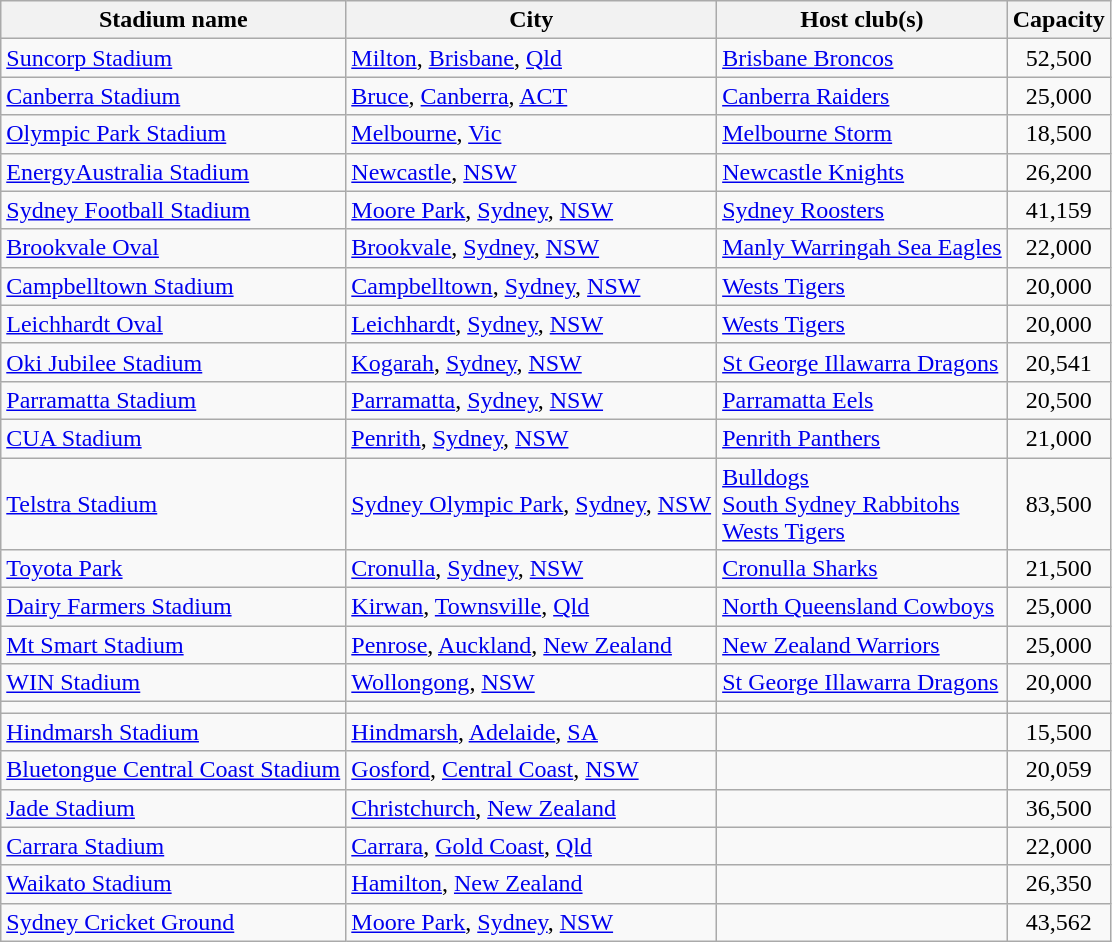<table class="wikitable">
<tr>
<th>Stadium name </th>
<th>City</th>
<th>Host club(s)</th>
<th>Capacity </th>
</tr>
<tr>
<td><a href='#'>Suncorp Stadium</a></td>
<td><a href='#'>Milton</a>, <a href='#'>Brisbane</a>, <a href='#'>Qld</a></td>
<td> <a href='#'>Brisbane Broncos</a></td>
<td style="text-align: center;">52,500</td>
</tr>
<tr>
<td><a href='#'>Canberra Stadium</a></td>
<td><a href='#'>Bruce</a>, <a href='#'>Canberra</a>, <a href='#'>ACT</a></td>
<td> <a href='#'>Canberra Raiders</a></td>
<td style="text-align: center;">25,000</td>
</tr>
<tr>
<td><a href='#'>Olympic Park Stadium</a></td>
<td><a href='#'>Melbourne</a>, <a href='#'>Vic</a></td>
<td> <a href='#'>Melbourne Storm</a></td>
<td style="text-align: center;">18,500</td>
</tr>
<tr>
<td><a href='#'>EnergyAustralia Stadium</a></td>
<td><a href='#'>Newcastle</a>, <a href='#'>NSW</a></td>
<td> <a href='#'>Newcastle Knights</a></td>
<td style="text-align: center;">26,200</td>
</tr>
<tr>
<td><a href='#'>Sydney Football Stadium</a></td>
<td><a href='#'>Moore Park</a>, <a href='#'>Sydney</a>, <a href='#'>NSW</a></td>
<td> <a href='#'>Sydney Roosters</a></td>
<td style="text-align: center;">41,159</td>
</tr>
<tr>
<td><a href='#'>Brookvale Oval</a></td>
<td><a href='#'>Brookvale</a>, <a href='#'>Sydney</a>, <a href='#'>NSW</a></td>
<td> <a href='#'>Manly Warringah Sea Eagles</a></td>
<td style="text-align: center;">22,000</td>
</tr>
<tr>
<td><a href='#'>Campbelltown Stadium</a></td>
<td><a href='#'>Campbelltown</a>, <a href='#'>Sydney</a>, <a href='#'>NSW</a></td>
<td> <a href='#'>Wests Tigers</a></td>
<td style="text-align: center;">20,000</td>
</tr>
<tr>
<td><a href='#'>Leichhardt Oval</a></td>
<td><a href='#'>Leichhardt</a>, <a href='#'>Sydney</a>, <a href='#'>NSW</a></td>
<td> <a href='#'>Wests Tigers</a></td>
<td style="text-align: center;">20,000</td>
</tr>
<tr>
<td><a href='#'>Oki Jubilee Stadium</a></td>
<td><a href='#'>Kogarah</a>, <a href='#'>Sydney</a>, <a href='#'>NSW</a></td>
<td> <a href='#'>St George Illawarra Dragons</a></td>
<td style="text-align: center;">20,541</td>
</tr>
<tr>
<td><a href='#'>Parramatta Stadium</a></td>
<td><a href='#'>Parramatta</a>, <a href='#'>Sydney</a>, <a href='#'>NSW</a></td>
<td> <a href='#'>Parramatta Eels</a></td>
<td style="text-align: center;">20,500</td>
</tr>
<tr>
<td><a href='#'>CUA Stadium</a></td>
<td><a href='#'>Penrith</a>, <a href='#'>Sydney</a>, <a href='#'>NSW</a></td>
<td> <a href='#'>Penrith Panthers</a></td>
<td style="text-align: center;">21,000</td>
</tr>
<tr>
<td><a href='#'>Telstra Stadium</a></td>
<td><a href='#'>Sydney Olympic Park</a>, <a href='#'>Sydney</a>, <a href='#'>NSW</a></td>
<td> <a href='#'>Bulldogs</a><br> <a href='#'>South Sydney Rabbitohs</a><br> <a href='#'>Wests Tigers</a></td>
<td style="text-align: center;">83,500</td>
</tr>
<tr>
<td><a href='#'>Toyota Park</a></td>
<td><a href='#'>Cronulla</a>, <a href='#'>Sydney</a>, <a href='#'>NSW</a></td>
<td> <a href='#'>Cronulla Sharks</a></td>
<td style="text-align: center;">21,500</td>
</tr>
<tr>
<td><a href='#'>Dairy Farmers Stadium</a></td>
<td><a href='#'>Kirwan</a>, <a href='#'>Townsville</a>, <a href='#'>Qld</a></td>
<td> <a href='#'>North Queensland Cowboys</a></td>
<td style="text-align: center;">25,000</td>
</tr>
<tr>
<td><a href='#'>Mt Smart Stadium</a></td>
<td><a href='#'>Penrose</a>, <a href='#'>Auckland</a>, <a href='#'>New Zealand</a></td>
<td> <a href='#'>New Zealand Warriors</a></td>
<td style="text-align: center;">25,000</td>
</tr>
<tr>
<td><a href='#'>WIN Stadium</a></td>
<td><a href='#'>Wollongong</a>, <a href='#'>NSW</a></td>
<td> <a href='#'>St George Illawarra Dragons</a></td>
<td style="text-align: center;">20,000</td>
</tr>
<tr>
<td></td>
<td></td>
<td></td>
<td></td>
</tr>
<tr>
<td><a href='#'>Hindmarsh Stadium</a></td>
<td><a href='#'>Hindmarsh</a>, <a href='#'>Adelaide</a>, <a href='#'>SA</a></td>
<td></td>
<td style="text-align: center;">15,500</td>
</tr>
<tr>
<td><a href='#'>Bluetongue Central Coast Stadium</a></td>
<td><a href='#'>Gosford</a>, <a href='#'>Central Coast</a>, <a href='#'>NSW</a></td>
<td></td>
<td style="text-align: center;">20,059</td>
</tr>
<tr>
<td><a href='#'>Jade Stadium</a></td>
<td><a href='#'>Christchurch</a>, <a href='#'>New Zealand</a></td>
<td></td>
<td style="text-align: center;">36,500</td>
</tr>
<tr>
<td><a href='#'>Carrara Stadium</a></td>
<td><a href='#'>Carrara</a>, <a href='#'>Gold Coast</a>, <a href='#'>Qld</a></td>
<td></td>
<td style="text-align: center;">22,000</td>
</tr>
<tr>
<td><a href='#'>Waikato Stadium</a></td>
<td><a href='#'>Hamilton</a>, <a href='#'>New Zealand</a></td>
<td></td>
<td style="text-align: center;">26,350</td>
</tr>
<tr>
<td><a href='#'>Sydney Cricket Ground</a></td>
<td><a href='#'>Moore Park</a>, <a href='#'>Sydney</a>, <a href='#'>NSW</a></td>
<td></td>
<td style="text-align: center;">43,562</td>
</tr>
</table>
